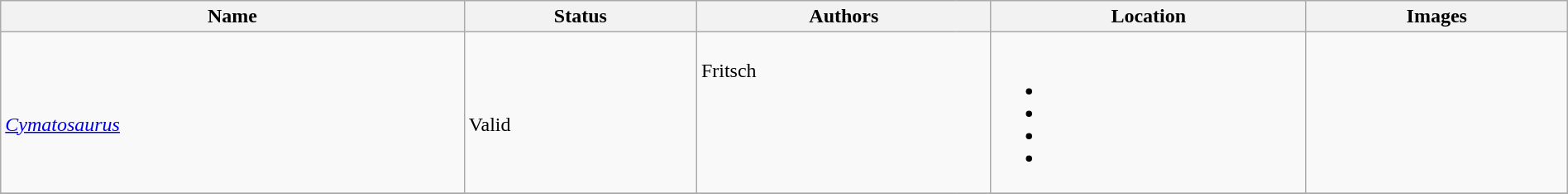<table class="wikitable sortable" align="center" width="100%">
<tr>
<th>Name</th>
<th>Status</th>
<th colspan="2">Authors</th>
<th>Location</th>
<th>Images</th>
</tr>
<tr>
<td><br><em><a href='#'>Cymatosaurus</a></em></td>
<td><br>Valid</td>
<td style="border-right:0px" valign="top"><br>Fritsch</td>
<td style="border-left:0px" valign="top"></td>
<td><br><ul><li></li><li></li><li></li><li></li></ul></td>
<td></td>
</tr>
<tr>
</tr>
</table>
